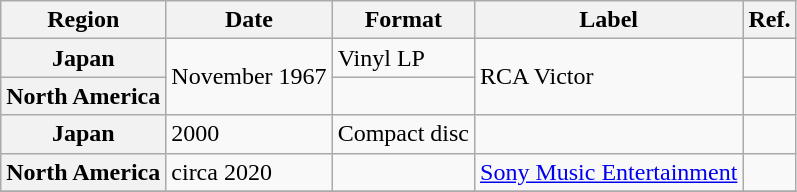<table class="wikitable plainrowheaders">
<tr>
<th scope="col">Region</th>
<th scope="col">Date</th>
<th scope="col">Format</th>
<th scope="col">Label</th>
<th scope="col">Ref.</th>
</tr>
<tr>
<th scope="row">Japan</th>
<td rowspan="2">November 1967</td>
<td>Vinyl LP</td>
<td rowspan="2">RCA Victor</td>
<td></td>
</tr>
<tr>
<th scope="row">North America</th>
<td></td>
<td></td>
</tr>
<tr>
<th scope="row">Japan</th>
<td>2000</td>
<td>Compact disc</td>
<td></td>
<td></td>
</tr>
<tr>
<th scope="row">North America</th>
<td>circa 2020</td>
<td></td>
<td><a href='#'>Sony Music Entertainment</a></td>
<td></td>
</tr>
<tr>
</tr>
</table>
